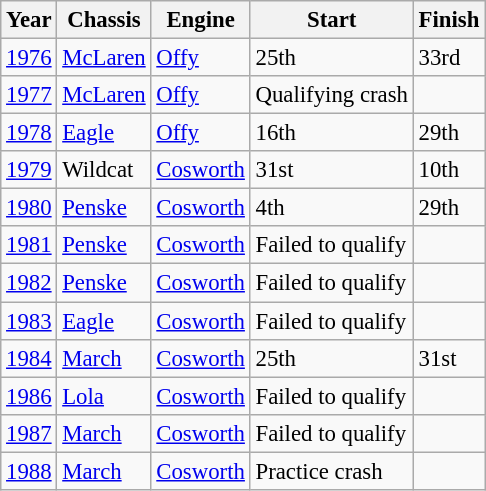<table class="wikitable" style="font-size: 95%;">
<tr>
<th>Year</th>
<th>Chassis</th>
<th>Engine</th>
<th>Start</th>
<th>Finish</th>
</tr>
<tr>
<td><a href='#'>1976</a></td>
<td><a href='#'>McLaren</a></td>
<td><a href='#'>Offy</a></td>
<td>25th</td>
<td>33rd</td>
</tr>
<tr>
<td><a href='#'>1977</a></td>
<td><a href='#'>McLaren</a></td>
<td><a href='#'>Offy</a></td>
<td>Qualifying crash</td>
<td></td>
</tr>
<tr>
<td><a href='#'>1978</a></td>
<td><a href='#'>Eagle</a></td>
<td><a href='#'>Offy</a></td>
<td>16th</td>
<td>29th</td>
</tr>
<tr>
<td><a href='#'>1979</a></td>
<td>Wildcat</td>
<td><a href='#'>Cosworth</a></td>
<td>31st</td>
<td>10th</td>
</tr>
<tr>
<td><a href='#'>1980</a></td>
<td><a href='#'>Penske</a></td>
<td><a href='#'>Cosworth</a></td>
<td>4th</td>
<td>29th</td>
</tr>
<tr>
<td><a href='#'>1981</a></td>
<td><a href='#'>Penske</a></td>
<td><a href='#'>Cosworth</a></td>
<td>Failed to qualify</td>
<td></td>
</tr>
<tr>
<td><a href='#'>1982</a></td>
<td><a href='#'>Penske</a></td>
<td><a href='#'>Cosworth</a></td>
<td>Failed to qualify</td>
<td></td>
</tr>
<tr>
<td><a href='#'>1983</a></td>
<td><a href='#'>Eagle</a></td>
<td><a href='#'>Cosworth</a></td>
<td>Failed to qualify</td>
<td></td>
</tr>
<tr>
<td><a href='#'>1984</a></td>
<td><a href='#'>March</a></td>
<td><a href='#'>Cosworth</a></td>
<td>25th</td>
<td>31st</td>
</tr>
<tr>
<td><a href='#'>1986</a></td>
<td><a href='#'>Lola</a></td>
<td><a href='#'>Cosworth</a></td>
<td>Failed to qualify</td>
<td></td>
</tr>
<tr>
<td><a href='#'>1987</a></td>
<td><a href='#'>March</a></td>
<td><a href='#'>Cosworth</a></td>
<td>Failed to qualify</td>
<td></td>
</tr>
<tr>
<td><a href='#'>1988</a></td>
<td><a href='#'>March</a></td>
<td><a href='#'>Cosworth</a></td>
<td>Practice crash</td>
<td></td>
</tr>
</table>
